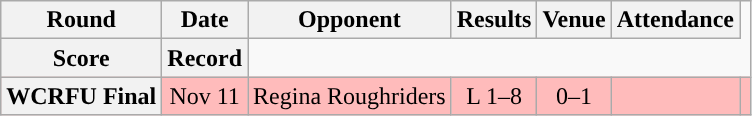<table class="wikitable" style="text-align:center">
<tr>
<th>Round</th>
<th>Date</th>
<th>Opponent</th>
<th>Results</th>
<th>Venue</th>
<th>Attendance</th>
</tr>
<tr>
<th>Score</th>
<th>Record</th>
</tr>
<tr style="background:#ffbbbb">
<th>WCRFU Final</th>
<td>Nov 11</td>
<td>Regina Roughriders</td>
<td>L 1–8</td>
<td>0–1</td>
<td></td>
<td></td>
</tr>
</table>
